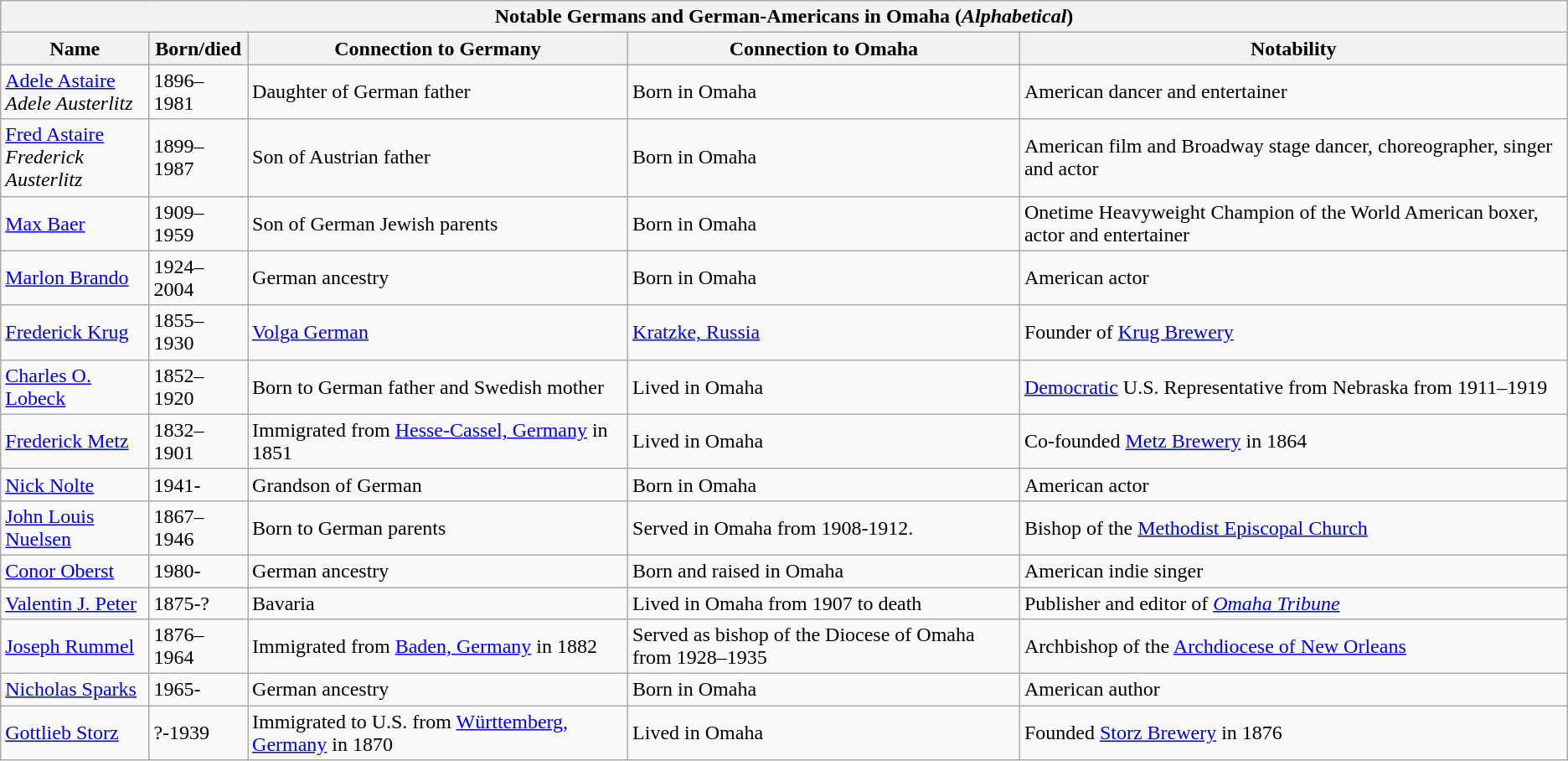<table class="wikitable">
<tr>
<th style="text-align:center;" colspan="6"><strong>Notable Germans and German-Americans in Omaha</strong> (<em>Alphabetical</em>)</th>
</tr>
<tr>
<th>Name</th>
<th>Born/died</th>
<th>Connection to Germany</th>
<th>Connection to Omaha</th>
<th>Notability</th>
</tr>
<tr>
<td><a href='#'>Adele Astaire</a><br><em>Adele Austerlitz</em></td>
<td>1896–1981</td>
<td>Daughter of German father</td>
<td>Born in Omaha</td>
<td>American dancer and entertainer</td>
</tr>
<tr>
<td><a href='#'>Fred Astaire</a><br><em>Frederick Austerlitz</em></td>
<td>1899–1987</td>
<td>Son of Austrian father</td>
<td>Born in Omaha</td>
<td>American film and Broadway stage dancer, choreographer, singer and actor</td>
</tr>
<tr>
<td><a href='#'>Max Baer</a></td>
<td>1909–1959</td>
<td>Son of German Jewish parents</td>
<td>Born in Omaha</td>
<td>Onetime Heavyweight Champion of the World American boxer, actor and entertainer</td>
</tr>
<tr>
<td><a href='#'>Marlon Brando</a></td>
<td>1924–2004</td>
<td>German ancestry</td>
<td>Born in Omaha</td>
<td>American actor</td>
</tr>
<tr>
<td><a href='#'>Frederick Krug</a></td>
<td>1855–1930</td>
<td><a href='#'>Volga German</a></td>
<td><a href='#'>Kratzke, Russia</a></td>
<td>Founder of <a href='#'>Krug Brewery</a></td>
</tr>
<tr>
<td><a href='#'>Charles O. Lobeck</a></td>
<td>1852–1920</td>
<td>Born to German father and Swedish mother</td>
<td>Lived in Omaha</td>
<td><a href='#'>Democratic</a> U.S. Representative from Nebraska from 1911–1919</td>
</tr>
<tr>
<td><a href='#'>Frederick Metz</a></td>
<td>1832–1901</td>
<td>Immigrated from <a href='#'>Hesse-Cassel, Germany</a> in 1851</td>
<td>Lived in Omaha</td>
<td>Co-founded <a href='#'>Metz Brewery</a> in 1864</td>
</tr>
<tr>
<td><a href='#'>Nick Nolte</a></td>
<td>1941-</td>
<td>Grandson of German</td>
<td>Born in Omaha</td>
<td>American actor</td>
</tr>
<tr>
<td><a href='#'>John Louis Nuelsen</a></td>
<td>1867–1946</td>
<td>Born to German parents</td>
<td>Served in Omaha from 1908-1912.</td>
<td>Bishop of the <a href='#'>Methodist Episcopal Church</a></td>
</tr>
<tr>
<td><a href='#'>Conor Oberst</a></td>
<td>1980-</td>
<td>German ancestry</td>
<td>Born and raised in Omaha</td>
<td>American indie singer</td>
</tr>
<tr>
<td><a href='#'>Valentin J. Peter</a></td>
<td>1875-?</td>
<td>Bavaria</td>
<td>Lived in Omaha from 1907 to death</td>
<td>Publisher and editor of <em><a href='#'>Omaha Tribune</a></em></td>
</tr>
<tr>
<td><a href='#'>Joseph Rummel</a></td>
<td>1876–1964</td>
<td>Immigrated from <a href='#'>Baden, Germany</a> in 1882</td>
<td>Served as bishop of the Diocese of Omaha from 1928–1935</td>
<td>Archbishop of the <a href='#'>Archdiocese of New Orleans</a></td>
</tr>
<tr>
<td><a href='#'>Nicholas Sparks</a></td>
<td>1965-</td>
<td>German ancestry</td>
<td>Born in Omaha</td>
<td>American author</td>
</tr>
<tr>
<td><a href='#'>Gottlieb Storz</a></td>
<td>?-1939</td>
<td>Immigrated to U.S. from <a href='#'>Württemberg, Germany</a> in 1870</td>
<td>Lived in Omaha</td>
<td>Founded <a href='#'>Storz Brewery</a> in 1876</td>
</tr>
</table>
